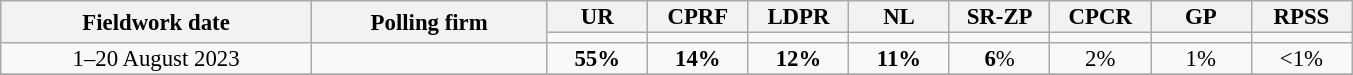<table class=wikitable style="font-size:95%; line-height:14px; text-align:center">
<tr>
<th style=width:200px; rowspan=2>Fieldwork date</th>
<th style=width:150px; rowspan=2>Polling firm</th>
<th style="width:60px;">UR</th>
<th style="width:60px;">CPRF</th>
<th style="width:60px;">LDPR</th>
<th style="width:60px;">NL</th>
<th style="width:60px;">SR-ZP</th>
<th style="width:60px;">CPCR</th>
<th style="width:60px;">GP</th>
<th style="width:60px;">RPSS</th>
</tr>
<tr>
<td bgcolor=></td>
<td bgcolor=></td>
<td bgcolor=></td>
<td bgcolor=></td>
<td bgcolor=></td>
<td bgcolor=></td>
<td bgcolor=></td>
<td bgcolor=></td>
</tr>
<tr align=center>
<td>1–20 August 2023</td>
<td></td>
<td><strong>55%</strong></td>
<td><strong>14%</strong></td>
<td><strong>12%</strong></td>
<td><strong>11%</strong></td>
<td><strong>6</strong>%</td>
<td>2%</td>
<td>1%</td>
<td><1%</td>
</tr>
<tr>
</tr>
</table>
